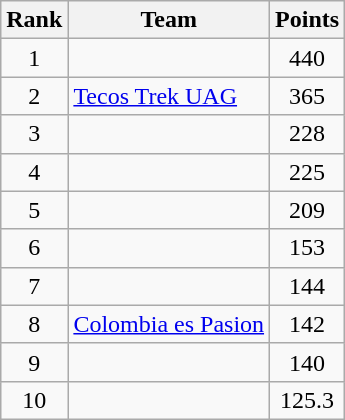<table class="wikitable sortable">
<tr>
<th>Rank</th>
<th>Team</th>
<th>Points</th>
</tr>
<tr>
<td align=center>1</td>
<td></td>
<td align=center>440</td>
</tr>
<tr>
<td align=center>2</td>
<td><a href='#'>Tecos Trek UAG</a></td>
<td align=center>365</td>
</tr>
<tr>
<td align=center>3</td>
<td></td>
<td align=center>228</td>
</tr>
<tr>
<td align=center>4</td>
<td></td>
<td align=center>225</td>
</tr>
<tr>
<td align=center>5</td>
<td></td>
<td align=center>209</td>
</tr>
<tr>
<td align=center>6</td>
<td></td>
<td align=center>153</td>
</tr>
<tr>
<td align=center>7</td>
<td></td>
<td align=center>144</td>
</tr>
<tr>
<td align=center>8</td>
<td><a href='#'>Colombia es Pasion</a></td>
<td align=center>142</td>
</tr>
<tr>
<td align=center>9</td>
<td></td>
<td align=center>140</td>
</tr>
<tr>
<td align=center>10</td>
<td></td>
<td align=center>125.3</td>
</tr>
</table>
